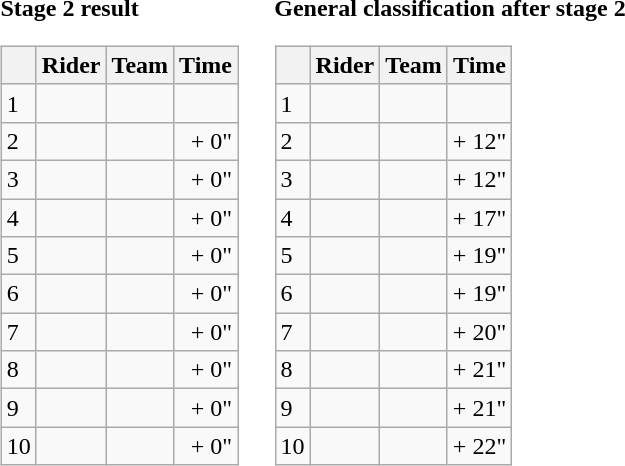<table>
<tr>
<td><strong>Stage 2 result</strong><br><table class="wikitable">
<tr>
<th></th>
<th>Rider</th>
<th>Team</th>
<th>Time</th>
</tr>
<tr>
<td>1</td>
<td></td>
<td></td>
<td align="right"></td>
</tr>
<tr>
<td>2</td>
<td></td>
<td></td>
<td align="right">+ 0"</td>
</tr>
<tr>
<td>3</td>
<td></td>
<td></td>
<td align="right">+ 0"</td>
</tr>
<tr>
<td>4</td>
<td></td>
<td></td>
<td align="right">+ 0"</td>
</tr>
<tr>
<td>5</td>
<td></td>
<td></td>
<td align="right">+ 0"</td>
</tr>
<tr>
<td>6</td>
<td></td>
<td></td>
<td align="right">+ 0"</td>
</tr>
<tr>
<td>7</td>
<td></td>
<td></td>
<td align="right">+ 0"</td>
</tr>
<tr>
<td>8</td>
<td></td>
<td></td>
<td align="right">+ 0"</td>
</tr>
<tr>
<td>9</td>
<td></td>
<td></td>
<td align="right">+ 0"</td>
</tr>
<tr>
<td>10</td>
<td></td>
<td></td>
<td align="right">+ 0"</td>
</tr>
</table>
</td>
<td></td>
<td><strong>General classification after stage 2</strong><br><table class="wikitable">
<tr>
<th></th>
<th>Rider</th>
<th>Team</th>
<th>Time</th>
</tr>
<tr>
<td>1</td>
<td></td>
<td></td>
<td align="right"></td>
</tr>
<tr>
<td>2</td>
<td></td>
<td></td>
<td align="right">+ 12"</td>
</tr>
<tr>
<td>3</td>
<td></td>
<td></td>
<td align="right">+ 12"</td>
</tr>
<tr>
<td>4</td>
<td></td>
<td></td>
<td align="right">+ 17"</td>
</tr>
<tr>
<td>5</td>
<td></td>
<td></td>
<td align="right">+ 19"</td>
</tr>
<tr>
<td>6</td>
<td></td>
<td></td>
<td align="right">+ 19"</td>
</tr>
<tr>
<td>7</td>
<td></td>
<td></td>
<td align="right">+ 20"</td>
</tr>
<tr>
<td>8</td>
<td></td>
<td></td>
<td align="right">+ 21"</td>
</tr>
<tr>
<td>9</td>
<td></td>
<td></td>
<td align="right">+ 21"</td>
</tr>
<tr>
<td>10</td>
<td></td>
<td></td>
<td align="right">+ 22"</td>
</tr>
</table>
</td>
</tr>
</table>
